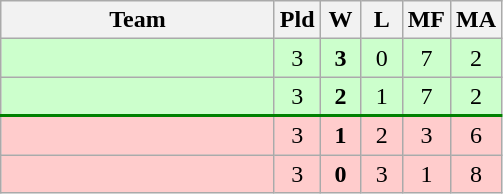<table class=wikitable style="text-align:center">
<tr>
<th width=175>Team</th>
<th width=20>Pld</th>
<th width=20>W</th>
<th width=20>L</th>
<th width=20>MF</th>
<th width=20>MA</th>
</tr>
<tr bgcolor=ccffcc>
<td style="text-align:left"></td>
<td>3</td>
<td><strong>3</strong></td>
<td>0</td>
<td>7</td>
<td>2</td>
</tr>
<tr bgcolor=ccffcc style="border-bottom:2px solid green;">
<td style="text-align:left"></td>
<td>3</td>
<td><strong>2</strong></td>
<td>1</td>
<td>7</td>
<td>2</td>
</tr>
<tr bgcolor=ffcccc>
<td style="text-align:left"></td>
<td>3</td>
<td><strong>1</strong></td>
<td>2</td>
<td>3</td>
<td>6</td>
</tr>
<tr bgcolor=ffcccc>
<td style="text-align:left"></td>
<td>3</td>
<td><strong>0</strong></td>
<td>3</td>
<td>1</td>
<td>8</td>
</tr>
</table>
